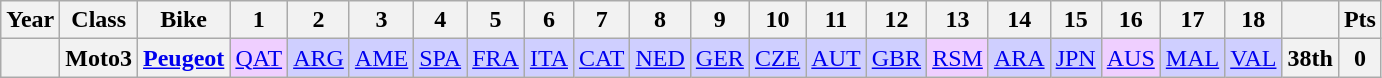<table class="wikitable" style="text-align:center">
<tr>
<th>Year</th>
<th>Class</th>
<th>Bike</th>
<th>1</th>
<th>2</th>
<th>3</th>
<th>4</th>
<th>5</th>
<th>6</th>
<th>7</th>
<th>8</th>
<th>9</th>
<th>10</th>
<th>11</th>
<th>12</th>
<th>13</th>
<th>14</th>
<th>15</th>
<th>16</th>
<th>17</th>
<th>18</th>
<th></th>
<th>Pts</th>
</tr>
<tr>
<th></th>
<th>Moto3</th>
<th><a href='#'>Peugeot</a></th>
<td style="background:#EFCFFF;"><a href='#'>QAT</a><br></td>
<td style="background:#CFCFFF;"><a href='#'>ARG</a><br></td>
<td style="background:#CFCFFF;"><a href='#'>AME</a><br></td>
<td style="background:#CFCFFF;"><a href='#'>SPA</a><br></td>
<td style="background:#CFCFFF;"><a href='#'>FRA</a><br></td>
<td style="background:#CFCFFF;"><a href='#'>ITA</a><br></td>
<td style="background:#CFCFFF;"><a href='#'>CAT</a><br></td>
<td style="background:#CFCFFF;"><a href='#'>NED</a><br></td>
<td style="background:#CFCFFF;"><a href='#'>GER</a><br></td>
<td style="background:#CFCFFF;"><a href='#'>CZE</a><br></td>
<td style="background:#CFCFFF;"><a href='#'>AUT</a><br></td>
<td style="background:#CFCFFF;"><a href='#'>GBR</a><br></td>
<td style="background:#EFCFFF;"><a href='#'>RSM</a><br></td>
<td style="background:#CFCFFF;"><a href='#'>ARA</a><br></td>
<td style="background:#CFCFFF;"><a href='#'>JPN</a><br></td>
<td style="background:#EFCFFF;"><a href='#'>AUS</a><br></td>
<td style="background:#CFCFFF;"><a href='#'>MAL</a><br></td>
<td style="background:#CFCFFF;"><a href='#'>VAL</a><br></td>
<th>38th</th>
<th>0</th>
</tr>
</table>
